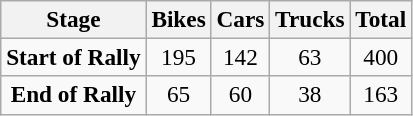<table class="wikitable" style="font-size:97%; width=15%; text-align:center">
<tr>
<th>Stage</th>
<th>Bikes</th>
<th>Cars</th>
<th>Trucks</th>
<th>Total</th>
</tr>
<tr>
<td><strong>Start of Rally</strong></td>
<td>195</td>
<td>142</td>
<td>63</td>
<td>400</td>
</tr>
<tr>
<td><strong>End of Rally</strong></td>
<td>65</td>
<td>60</td>
<td>38</td>
<td>163</td>
</tr>
</table>
